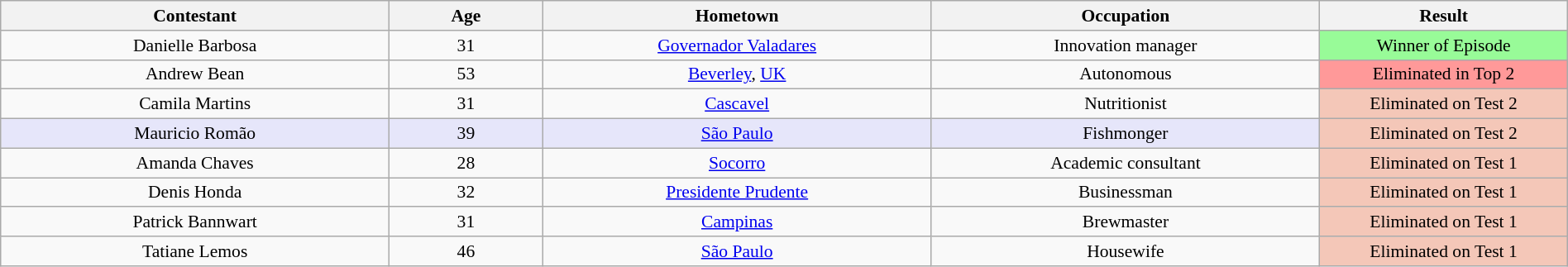<table class="wikitable sortable" style="text-align:center; font-size:90%; width:100%;">
<tr>
<th width="200px">Contestant</th>
<th width="075px">Age</th>
<th width="200px">Hometown</th>
<th width="200px">Occupation</th>
<th width="125px">Result</th>
</tr>
<tr>
<td>Danielle Barbosa</td>
<td>31</td>
<td><a href='#'>Governador Valadares</a></td>
<td>Innovation manager</td>
<td bgcolor=98FB98>Winner of Episode</td>
</tr>
<tr>
<td>Andrew Bean</td>
<td>53</td>
<td><a href='#'>Beverley</a>, <a href='#'>UK</a></td>
<td>Autonomous</td>
<td bgcolor=FF9999>Eliminated in Top 2</td>
</tr>
<tr>
<td>Camila Martins</td>
<td>31</td>
<td><a href='#'>Cascavel</a></td>
<td>Nutritionist</td>
<td bgcolor=F4C7B8>Eliminated on Test 2</td>
</tr>
<tr bgcolor=E6E6FA>
<td>Mauricio Romão</td>
<td>39</td>
<td><a href='#'>São Paulo</a></td>
<td>Fishmonger</td>
<td bgcolor=F4C7B8>Eliminated on Test 2</td>
</tr>
<tr>
<td>Amanda Chaves</td>
<td>28</td>
<td><a href='#'>Socorro</a></td>
<td>Academic consultant</td>
<td bgcolor=F4C7B8>Eliminated on Test 1</td>
</tr>
<tr>
<td>Denis Honda</td>
<td>32</td>
<td><a href='#'>Presidente Prudente</a></td>
<td>Businessman</td>
<td bgcolor=F4C7B8>Eliminated on Test 1</td>
</tr>
<tr>
<td>Patrick Bannwart</td>
<td>31</td>
<td><a href='#'>Campinas</a></td>
<td>Brewmaster</td>
<td bgcolor=F4C7B8>Eliminated on Test 1</td>
</tr>
<tr>
<td>Tatiane Lemos</td>
<td>46</td>
<td><a href='#'>São Paulo</a></td>
<td>Housewife</td>
<td bgcolor=F4C7B8>Eliminated on Test 1</td>
</tr>
</table>
